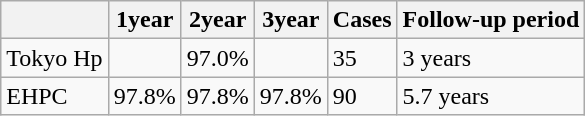<table class="wikitable">
<tr>
<th></th>
<th>1year</th>
<th>2year</th>
<th>3year</th>
<th>Cases</th>
<th>Follow-up period</th>
</tr>
<tr>
<td>Tokyo Hp</td>
<td></td>
<td>97.0%</td>
<td></td>
<td>35</td>
<td>3 years</td>
</tr>
<tr>
<td>EHPC</td>
<td>97.8%</td>
<td>97.8%</td>
<td>97.8%</td>
<td>90</td>
<td>5.7 years</td>
</tr>
</table>
